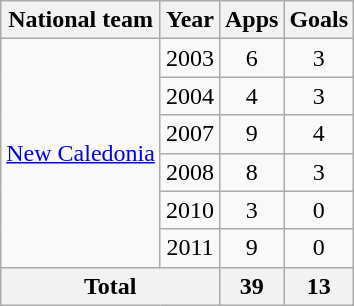<table class="wikitable" style="text-align:center">
<tr>
<th>National team</th>
<th>Year</th>
<th>Apps</th>
<th>Goals</th>
</tr>
<tr>
<td rowspan="6"><a href='#'>New Caledonia</a></td>
<td>2003</td>
<td>6</td>
<td>3</td>
</tr>
<tr>
<td>2004</td>
<td>4</td>
<td>3</td>
</tr>
<tr>
<td>2007</td>
<td>9</td>
<td>4</td>
</tr>
<tr>
<td>2008</td>
<td>8</td>
<td>3</td>
</tr>
<tr>
<td>2010</td>
<td>3</td>
<td>0</td>
</tr>
<tr>
<td>2011</td>
<td>9</td>
<td>0</td>
</tr>
<tr>
<th colspan="2">Total</th>
<th>39</th>
<th>13</th>
</tr>
</table>
